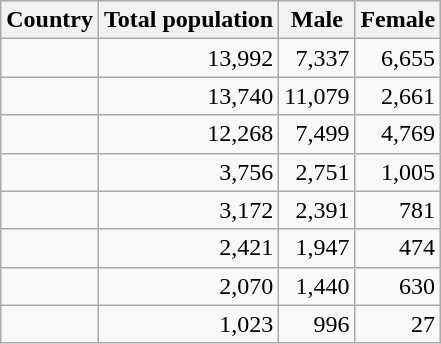<table class="wikitable" style="text-align: right">
<tr>
<th>Country</th>
<th>Total population</th>
<th>Male</th>
<th>Female</th>
</tr>
<tr>
<td style="text-align: left"></td>
<td>13,992</td>
<td>7,337</td>
<td>6,655</td>
</tr>
<tr>
<td style="text-align: left"></td>
<td>13,740</td>
<td>11,079</td>
<td>2,661</td>
</tr>
<tr>
<td style="text-align: left"></td>
<td>12,268</td>
<td>7,499</td>
<td>4,769</td>
</tr>
<tr>
<td style="text-align: left"></td>
<td>3,756</td>
<td>2,751</td>
<td>1,005</td>
</tr>
<tr>
<td style="text-align: left"></td>
<td>3,172</td>
<td>2,391</td>
<td>781</td>
</tr>
<tr>
<td style="text-align: left"></td>
<td>2,421</td>
<td>1,947</td>
<td>474</td>
</tr>
<tr>
<td style="text-align: left"></td>
<td>2,070</td>
<td>1,440</td>
<td>630</td>
</tr>
<tr>
<td style="text-align: left"></td>
<td>1,023</td>
<td>996</td>
<td>27</td>
</tr>
</table>
